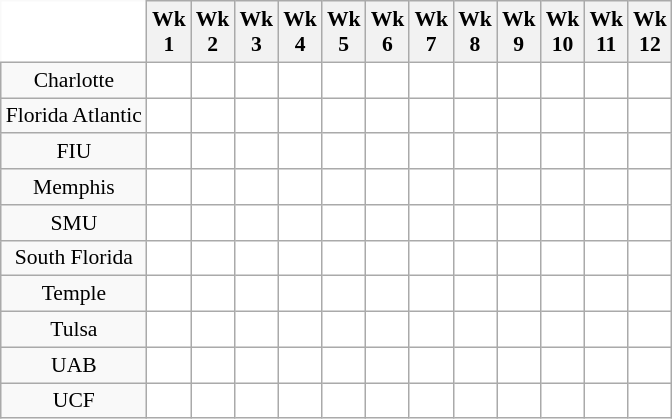<table class="wikitable" style="white-space:nowrap;font-size:90%;text-align:center;">
<tr>
<th style="background:white; border-top-style:hidden; border-left-style:hidden;"> </th>
<th>Wk<br> 1</th>
<th>Wk<br>2</th>
<th>Wk<br>3</th>
<th>Wk<br>4</th>
<th>Wk<br>5</th>
<th>Wk<br>6</th>
<th>Wk<br>7</th>
<th>Wk<br>8</th>
<th>Wk<br>9</th>
<th>Wk<br>10</th>
<th>Wk<br>11</th>
<th>Wk<br>12</th>
</tr>
<tr>
<td style=>Charlotte</td>
<td style="background:#FFF;"></td>
<td style="background:#FFF;"></td>
<td style="background:#FFF;"></td>
<td style="background:#FFF;"></td>
<td style="background:#FFF;"></td>
<td style="background:#FFF;"></td>
<td style="background:#FFF;"></td>
<td style="background:#FFF;"></td>
<td style="background:#FFF;"></td>
<td style="background:#FFF;"></td>
<td style="background:#FFF;"></td>
<td style="background:#FFF;"></td>
</tr>
<tr>
<td style=>Florida Atlantic</td>
<td style="background:#FFF;"></td>
<td style="background:#FFF;"></td>
<td style="background:#FFF;"></td>
<td style="background:#FFF;"></td>
<td style="background:#FFF;"></td>
<td style="background:#FFF;"></td>
<td style="background:#FFF;"></td>
<td style="background:#FFF;"></td>
<td style="background:#FFF;"></td>
<td style="background:#FFF;"></td>
<td style="background:#FFF;"></td>
<td style="background:#FFF;"></td>
</tr>
<tr>
<td style=>FIU</td>
<td style="background:#FFF;"></td>
<td style="background:#FFF;"></td>
<td style="background:#FFF;"></td>
<td style="background:#FFF;"></td>
<td style="background:#FFF;"></td>
<td style="background:#FFF;"></td>
<td style="background:#FFF;"></td>
<td style="background:#FFF;"></td>
<td style="background:#FFF;"></td>
<td style="background:#FFF;"></td>
<td style="background:#FFF;"></td>
<td style="background:#FFF;"></td>
</tr>
<tr>
<td style=>Memphis</td>
<td style="background:#FFF;"></td>
<td style="background:#FFF;"></td>
<td style="background:#FFF;"></td>
<td style="background:#FFF;"></td>
<td style="background:#FFF;"></td>
<td style="background:#FFF;"></td>
<td style="background:#FFF;"></td>
<td style="background:#FFF;"></td>
<td style="background:#FFF;"></td>
<td style="background:#FFF;"></td>
<td style="background:#FFF;"></td>
<td style="background:#FFF;"></td>
</tr>
<tr>
<td style=>SMU</td>
<td style="background:#FFF;"></td>
<td style="background:#FFF;"></td>
<td style="background:#FFF;"></td>
<td style="background:#FFF;"></td>
<td style="background:#FFF;"></td>
<td style="background:#FFF;"></td>
<td style="background:#FFF;"></td>
<td style="background:#FFF;"></td>
<td style="background:#FFF;"></td>
<td style="background:#FFF;"></td>
<td style="background:#FFF;"></td>
<td style="background:#FFF;"></td>
</tr>
<tr>
<td style=>South Florida</td>
<td style="background:#FFF;"></td>
<td style="background:#FFF;"></td>
<td style="background:#FFF;"></td>
<td style="background:#FFF;"></td>
<td style="background:#FFF;"></td>
<td style="background:#FFF;"></td>
<td style="background:#FFF;"></td>
<td style="background:#FFF;"></td>
<td style="background:#FFF;"></td>
<td style="background:#FFF;"></td>
<td style="background:#FFF;"></td>
<td style="background:#FFF;"></td>
</tr>
<tr>
<td style=>Temple</td>
<td style="background:#FFF;"></td>
<td style="background:#FFF;"></td>
<td style="background:#FFF;"></td>
<td style="background:#FFF;"></td>
<td style="background:#FFF;"></td>
<td style="background:#FFF;"></td>
<td style="background:#FFF;"></td>
<td style="background:#FFF;"></td>
<td style="background:#FFF;"></td>
<td style="background:#FFF;"></td>
<td style="background:#FFF;"></td>
<td style="background:#FFF;"></td>
</tr>
<tr>
<td style=>Tulsa</td>
<td style="background:#FFF;"></td>
<td style="background:#FFF;"></td>
<td style="background:#FFF;"></td>
<td style="background:#FFF;"></td>
<td style="background:#FFF;"></td>
<td style="background:#FFF;"></td>
<td style="background:#FFF;"></td>
<td style="background:#FFF;"></td>
<td style="background:#FFF;"></td>
<td style="background:#FFF;"></td>
<td style="background:#FFF;"></td>
<td style="background:#FFF;"></td>
</tr>
<tr>
<td style=>UAB</td>
<td style="background:#FFF;"></td>
<td style="background:#FFF;"></td>
<td style="background:#FFF;"></td>
<td style="background:#FFF;"></td>
<td style="background:#FFF;"></td>
<td style="background:#FFF;"></td>
<td style="background:#FFF;"></td>
<td style="background:#FFF;"></td>
<td style="background:#FFF;"></td>
<td style="background:#FFF;"></td>
<td style="background:#FFF;"></td>
<td style="background:#FFF;"></td>
</tr>
<tr>
<td style=>UCF</td>
<td style="background:#FFF;"></td>
<td style="background:#FFF;"></td>
<td style="background:#FFF;"></td>
<td style="background:#FFF;"></td>
<td style="background:#FFF;"></td>
<td style="background:#FFF;"></td>
<td style="background:#FFF;"></td>
<td style="background:#FFF;"></td>
<td style="background:#FFF;"></td>
<td style="background:#FFF;"></td>
<td style="background:#FFF;"></td>
<td style="background:#FFF;"></td>
</tr>
</table>
